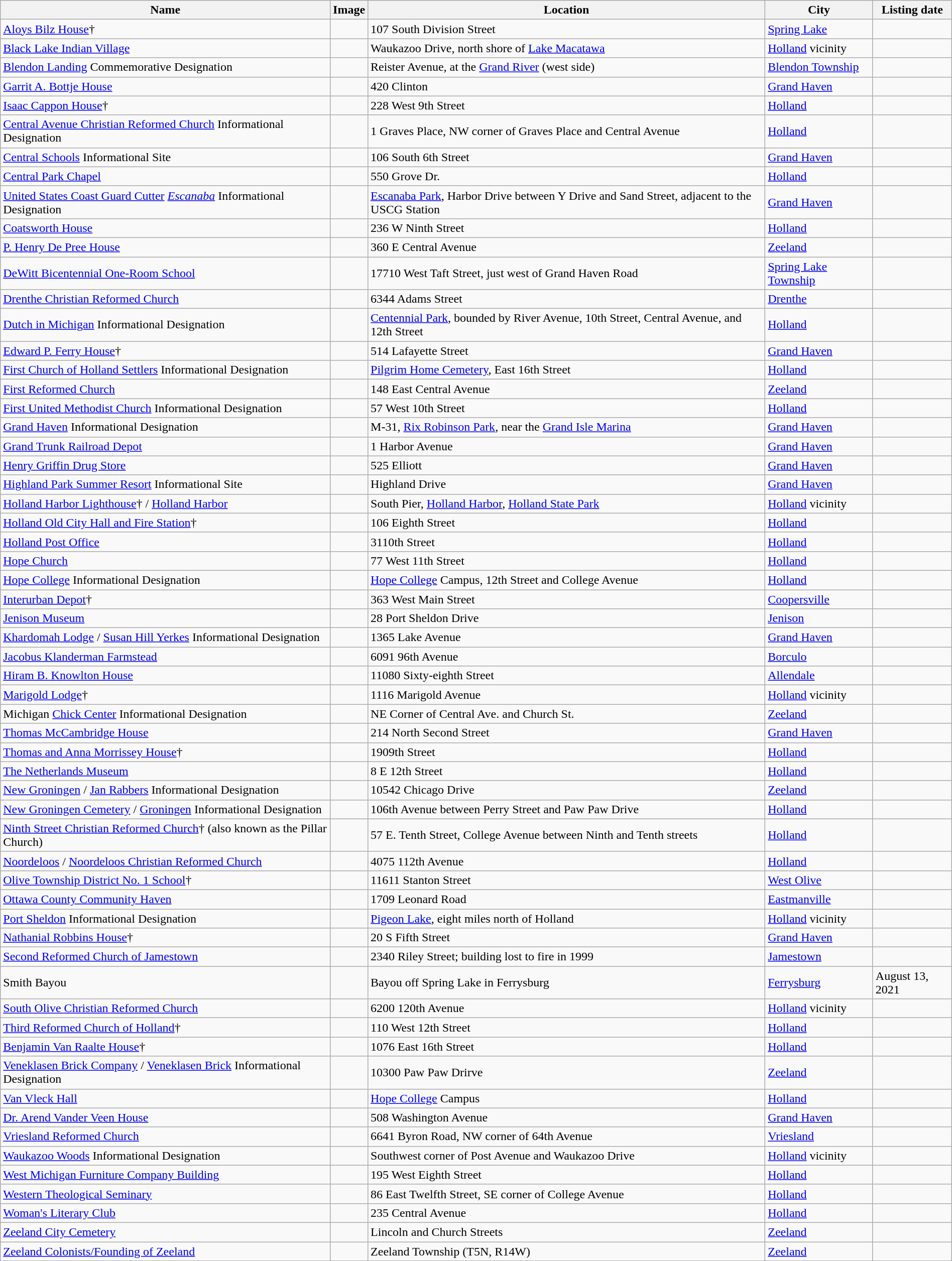<table class="wikitable sortable" style="width:100%">
<tr>
<th>Name</th>
<th>Image</th>
<th>Location</th>
<th>City</th>
<th>Listing date</th>
</tr>
<tr>
<td><a href='#'>Aloys Bilz House</a>†</td>
<td></td>
<td>107 South Division Street</td>
<td><a href='#'>Spring Lake</a></td>
<td></td>
</tr>
<tr>
<td><a href='#'>Black Lake Indian Village</a></td>
<td></td>
<td>Waukazoo Drive, north shore of <a href='#'>Lake Macatawa</a></td>
<td><a href='#'>Holland</a> vicinity</td>
<td></td>
</tr>
<tr>
<td><a href='#'>Blendon Landing</a> Commemorative Designation</td>
<td></td>
<td>Reister Avenue, at the <a href='#'>Grand River</a> (west side)</td>
<td><a href='#'>Blendon Township</a></td>
<td></td>
</tr>
<tr>
<td><a href='#'>Garrit A. Bottje House</a></td>
<td></td>
<td>420 Clinton</td>
<td><a href='#'>Grand Haven</a></td>
<td></td>
</tr>
<tr>
<td><a href='#'>Isaac Cappon House</a>†</td>
<td></td>
<td>228 West 9th Street</td>
<td><a href='#'>Holland</a></td>
<td></td>
</tr>
<tr>
<td><a href='#'>Central Avenue Christian Reformed Church</a> Informational Designation</td>
<td></td>
<td>1 Graves Place, NW corner of Graves Place and Central Avenue</td>
<td><a href='#'>Holland</a></td>
<td></td>
</tr>
<tr>
<td><a href='#'>Central Schools</a> Informational Site</td>
<td></td>
<td>106 South 6th Street</td>
<td><a href='#'>Grand Haven</a></td>
<td></td>
</tr>
<tr>
<td><a href='#'>Central Park Chapel</a></td>
<td></td>
<td>550 Grove Dr.</td>
<td><a href='#'>Holland</a></td>
<td></td>
</tr>
<tr>
<td><a href='#'>United States Coast Guard Cutter</a> <em><a href='#'>Escanaba</a></em> Informational Designation</td>
<td></td>
<td><a href='#'>Escanaba Park</a>, Harbor Drive between Y Drive and Sand Street, adjacent to the USCG Station</td>
<td><a href='#'>Grand Haven</a></td>
<td></td>
</tr>
<tr>
<td><a href='#'>Coatsworth House</a></td>
<td></td>
<td>236 W Ninth Street</td>
<td><a href='#'>Holland</a></td>
<td></td>
</tr>
<tr>
<td><a href='#'>P. Henry De Pree House</a></td>
<td></td>
<td>360 E Central Avenue</td>
<td><a href='#'>Zeeland</a></td>
<td></td>
</tr>
<tr>
<td><a href='#'>DeWitt Bicentennial One-Room School</a></td>
<td></td>
<td>17710 West Taft Street, just west of Grand Haven Road</td>
<td><a href='#'>Spring Lake Township</a></td>
<td></td>
</tr>
<tr>
<td><a href='#'>Drenthe Christian Reformed Church</a></td>
<td></td>
<td>6344 Adams Street</td>
<td><a href='#'>Drenthe</a></td>
<td></td>
</tr>
<tr>
<td><a href='#'>Dutch in Michigan</a> Informational Designation</td>
<td></td>
<td><a href='#'>Centennial Park</a>, bounded by River Avenue, 10th Street, Central Avenue, and 12th Street</td>
<td><a href='#'>Holland</a></td>
<td></td>
</tr>
<tr>
<td><a href='#'>Edward P. Ferry House</a>†</td>
<td></td>
<td>514 Lafayette Street</td>
<td><a href='#'>Grand Haven</a></td>
<td></td>
</tr>
<tr>
<td><a href='#'>First Church of Holland Settlers</a> Informational Designation</td>
<td></td>
<td><a href='#'>Pilgrim Home Cemetery</a>, East 16th Street</td>
<td><a href='#'>Holland</a></td>
<td></td>
</tr>
<tr>
<td><a href='#'>First Reformed Church</a></td>
<td></td>
<td>148 East Central Avenue</td>
<td><a href='#'>Zeeland</a></td>
<td></td>
</tr>
<tr>
<td><a href='#'>First United Methodist Church</a> Informational Designation</td>
<td></td>
<td>57 West 10th Street</td>
<td><a href='#'>Holland</a></td>
<td></td>
</tr>
<tr>
<td><a href='#'>Grand Haven</a> Informational Designation</td>
<td></td>
<td>M-31, <a href='#'>Rix Robinson Park</a>, near the <a href='#'>Grand Isle Marina</a></td>
<td><a href='#'>Grand Haven</a></td>
<td></td>
</tr>
<tr>
<td><a href='#'>Grand Trunk Railroad Depot</a></td>
<td></td>
<td>1 Harbor Avenue</td>
<td><a href='#'>Grand Haven</a></td>
<td></td>
</tr>
<tr>
<td><a href='#'>Henry Griffin Drug Store</a></td>
<td></td>
<td>525 Elliott</td>
<td><a href='#'>Grand Haven</a></td>
<td></td>
</tr>
<tr>
<td><a href='#'>Highland Park Summer Resort</a> Informational Site</td>
<td></td>
<td>Highland Drive</td>
<td><a href='#'>Grand Haven</a></td>
<td></td>
</tr>
<tr>
<td><a href='#'>Holland Harbor Lighthouse</a>† / <a href='#'>Holland Harbor</a></td>
<td></td>
<td>South Pier, <a href='#'>Holland Harbor</a>, <a href='#'>Holland State Park</a></td>
<td><a href='#'>Holland</a> vicinity</td>
<td></td>
</tr>
<tr>
<td><a href='#'>Holland Old City Hall and Fire Station</a>†</td>
<td></td>
<td>106 Eighth Street</td>
<td><a href='#'>Holland</a></td>
<td></td>
</tr>
<tr>
<td><a href='#'>Holland Post Office</a></td>
<td></td>
<td>3110th Street</td>
<td><a href='#'>Holland</a></td>
<td></td>
</tr>
<tr>
<td><a href='#'>Hope Church</a></td>
<td></td>
<td>77 West 11th Street</td>
<td><a href='#'>Holland</a></td>
<td></td>
</tr>
<tr>
<td><a href='#'>Hope College</a> Informational Designation</td>
<td></td>
<td><a href='#'>Hope College</a> Campus, 12th Street and College Avenue</td>
<td><a href='#'>Holland</a></td>
<td></td>
</tr>
<tr>
<td><a href='#'>Interurban Depot</a>†</td>
<td></td>
<td>363 West Main Street</td>
<td><a href='#'>Coopersville</a></td>
<td></td>
</tr>
<tr>
<td><a href='#'>Jenison Museum</a></td>
<td></td>
<td>28 Port Sheldon Drive</td>
<td><a href='#'>Jenison</a></td>
<td></td>
</tr>
<tr>
<td><a href='#'>Khardomah Lodge</a> / <a href='#'>Susan Hill Yerkes</a> Informational Designation</td>
<td></td>
<td>1365 Lake Avenue</td>
<td><a href='#'>Grand Haven</a></td>
<td></td>
</tr>
<tr>
<td><a href='#'>Jacobus Klanderman Farmstead</a></td>
<td></td>
<td>6091 96th Avenue</td>
<td><a href='#'>Borculo</a></td>
<td></td>
</tr>
<tr>
<td><a href='#'>Hiram B. Knowlton House</a></td>
<td></td>
<td>11080 Sixty-eighth Street</td>
<td><a href='#'>Allendale</a></td>
<td></td>
</tr>
<tr>
<td><a href='#'>Marigold Lodge</a>†</td>
<td></td>
<td>1116 Marigold Avenue</td>
<td><a href='#'>Holland</a> vicinity</td>
<td></td>
</tr>
<tr>
<td>Michigan <a href='#'>Chick Center</a> Informational Designation</td>
<td></td>
<td>NE Corner of Central Ave. and Church St.</td>
<td><a href='#'>Zeeland</a></td>
<td></td>
</tr>
<tr>
<td><a href='#'>Thomas McCambridge House</a></td>
<td></td>
<td>214 North Second Street</td>
<td><a href='#'>Grand Haven</a></td>
<td></td>
</tr>
<tr>
<td><a href='#'>Thomas and Anna Morrissey House</a>†</td>
<td></td>
<td>1909th Street</td>
<td><a href='#'>Holland</a></td>
<td></td>
</tr>
<tr>
<td><a href='#'>The Netherlands Museum</a></td>
<td></td>
<td>8 E 12th Street</td>
<td><a href='#'>Holland</a></td>
<td></td>
</tr>
<tr>
<td><a href='#'>New Groningen</a> / <a href='#'>Jan Rabbers</a> Informational Designation</td>
<td></td>
<td>10542 Chicago Drive</td>
<td><a href='#'>Zeeland</a></td>
<td></td>
</tr>
<tr>
<td><a href='#'>New Groningen Cemetery</a> / <a href='#'>Groningen</a> Informational Designation</td>
<td></td>
<td>106th Avenue between Perry Street and Paw Paw Drive</td>
<td><a href='#'>Holland</a></td>
<td></td>
</tr>
<tr>
<td><a href='#'>Ninth Street Christian Reformed Church</a>† (also known as the Pillar Church)</td>
<td></td>
<td>57 E. Tenth Street, College Avenue between Ninth and Tenth streets</td>
<td><a href='#'>Holland</a></td>
<td></td>
</tr>
<tr>
<td><a href='#'>Noordeloos</a> / <a href='#'>Noordeloos Christian Reformed Church</a></td>
<td></td>
<td>4075 112th Avenue</td>
<td><a href='#'>Holland</a></td>
<td></td>
</tr>
<tr>
<td><a href='#'>Olive Township District No. 1 School</a>†</td>
<td></td>
<td>11611 Stanton Street</td>
<td><a href='#'>West Olive</a></td>
<td></td>
</tr>
<tr>
<td><a href='#'>Ottawa County Community Haven</a></td>
<td></td>
<td>1709 Leonard Road</td>
<td><a href='#'>Eastmanville</a></td>
<td></td>
</tr>
<tr>
<td><a href='#'>Port Sheldon</a> Informational Designation</td>
<td></td>
<td><a href='#'>Pigeon Lake</a>, eight miles north of Holland</td>
<td><a href='#'>Holland</a> vicinity</td>
<td></td>
</tr>
<tr>
<td><a href='#'>Nathanial Robbins House</a>†</td>
<td></td>
<td>20 S Fifth Street</td>
<td><a href='#'>Grand Haven</a></td>
<td></td>
</tr>
<tr>
<td><a href='#'>Second Reformed Church of Jamestown</a></td>
<td></td>
<td>2340 Riley Street; building lost to fire in 1999</td>
<td><a href='#'>Jamestown</a></td>
<td></td>
</tr>
<tr>
<td>Smith Bayou</td>
<td></td>
<td>Bayou off Spring Lake in Ferrysburg</td>
<td><a href='#'>Ferrysburg</a></td>
<td>August 13, 2021</td>
</tr>
<tr>
<td><a href='#'>South Olive Christian Reformed Church</a></td>
<td></td>
<td>6200 120th Avenue</td>
<td><a href='#'>Holland</a> vicinity</td>
<td></td>
</tr>
<tr>
<td><a href='#'>Third Reformed Church of Holland</a>†</td>
<td></td>
<td>110 West 12th Street</td>
<td><a href='#'>Holland</a></td>
<td></td>
</tr>
<tr>
<td><a href='#'>Benjamin Van Raalte House</a>†</td>
<td></td>
<td>1076 East 16th Street</td>
<td><a href='#'>Holland</a></td>
<td></td>
</tr>
<tr>
<td><a href='#'>Veneklasen Brick Company</a> / <a href='#'>Veneklasen Brick</a> Informational Designation</td>
<td></td>
<td>10300 Paw Paw Drirve</td>
<td><a href='#'>Zeeland</a></td>
<td></td>
</tr>
<tr>
<td><a href='#'>Van Vleck Hall</a></td>
<td></td>
<td><a href='#'>Hope College</a> Campus</td>
<td><a href='#'>Holland</a></td>
<td></td>
</tr>
<tr>
<td><a href='#'>Dr. Arend Vander Veen House</a></td>
<td></td>
<td>508 Washington Avenue</td>
<td><a href='#'>Grand Haven</a></td>
<td></td>
</tr>
<tr>
<td><a href='#'>Vriesland Reformed Church</a></td>
<td></td>
<td>6641 Byron Road, NW corner of 64th Avenue</td>
<td><a href='#'>Vriesland</a></td>
<td></td>
</tr>
<tr>
<td><a href='#'>Waukazoo Woods</a> Informational Designation</td>
<td></td>
<td>Southwest corner of Post Avenue and Waukazoo Drive</td>
<td><a href='#'>Holland</a> vicinity</td>
<td></td>
</tr>
<tr>
<td><a href='#'>West Michigan Furniture Company Building</a></td>
<td></td>
<td>195 West Eighth Street</td>
<td><a href='#'>Holland</a></td>
<td></td>
</tr>
<tr>
<td><a href='#'>Western Theological Seminary</a></td>
<td></td>
<td>86 East Twelfth Street, SE corner of College Avenue</td>
<td><a href='#'>Holland</a></td>
<td></td>
</tr>
<tr>
<td><a href='#'>Woman's Literary Club</a></td>
<td></td>
<td>235 Central Avenue</td>
<td><a href='#'>Holland</a></td>
<td></td>
</tr>
<tr>
<td><a href='#'>Zeeland City Cemetery</a></td>
<td></td>
<td>Lincoln and Church Streets</td>
<td><a href='#'>Zeeland</a></td>
<td></td>
</tr>
<tr>
<td><a href='#'>Zeeland Colonists/Founding of Zeeland</a></td>
<td></td>
<td>Zeeland Township (T5N, R14W)</td>
<td><a href='#'>Zeeland</a></td>
<td></td>
</tr>
</table>
